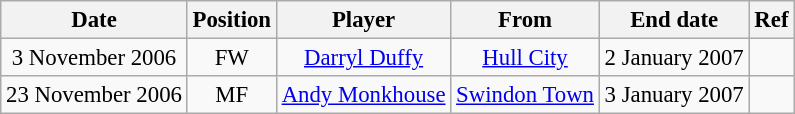<table class="wikitable" style="font-size: 95%; text-align: center;">
<tr>
<th>Date</th>
<th>Position</th>
<th>Player</th>
<th>From</th>
<th>End date</th>
<th>Ref</th>
</tr>
<tr>
<td>3 November 2006</td>
<td>FW</td>
<td><a href='#'>Darryl Duffy</a></td>
<td><a href='#'>Hull City</a></td>
<td>2 January 2007</td>
<td></td>
</tr>
<tr>
<td>23 November 2006</td>
<td>MF</td>
<td><a href='#'>Andy Monkhouse</a></td>
<td><a href='#'>Swindon Town</a></td>
<td>3 January 2007</td>
<td></td>
</tr>
</table>
